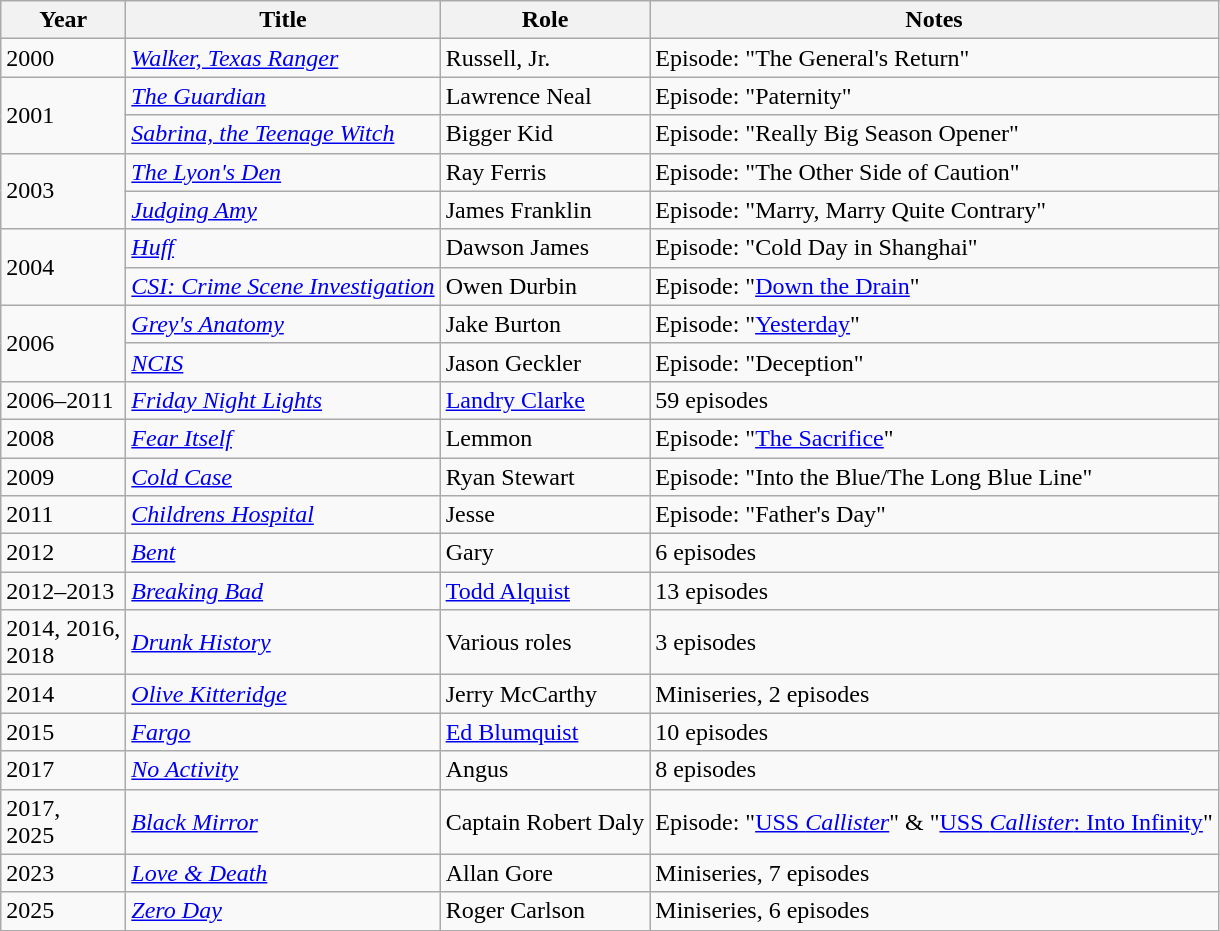<table class="wikitable sortable unsortable">
<tr>
<th>Year</th>
<th>Title</th>
<th>Role</th>
<th>Notes</th>
</tr>
<tr>
<td>2000</td>
<td><em><a href='#'>Walker, Texas Ranger</a></em></td>
<td>Russell, Jr.</td>
<td>Episode: "The General's Return"</td>
</tr>
<tr>
<td rowspan="2">2001</td>
<td><em><a href='#'>The Guardian</a></em></td>
<td>Lawrence Neal</td>
<td>Episode: "Paternity"</td>
</tr>
<tr>
<td><em><a href='#'>Sabrina, the Teenage Witch</a></em></td>
<td>Bigger Kid</td>
<td>Episode: "Really Big Season Opener"</td>
</tr>
<tr>
<td rowspan="2">2003</td>
<td><em><a href='#'>The Lyon's Den</a></em></td>
<td>Ray Ferris</td>
<td>Episode: "The Other Side of Caution"</td>
</tr>
<tr>
<td><em><a href='#'>Judging Amy</a></em></td>
<td>James Franklin</td>
<td>Episode: "Marry, Marry Quite Contrary"</td>
</tr>
<tr>
<td rowspan="2">2004</td>
<td><em><a href='#'>Huff</a></em></td>
<td>Dawson James</td>
<td>Episode: "Cold Day in Shanghai"</td>
</tr>
<tr>
<td><em><a href='#'>CSI: Crime Scene Investigation</a></em></td>
<td>Owen Durbin</td>
<td>Episode: "<a href='#'>Down the Drain</a>"</td>
</tr>
<tr>
<td rowspan="2">2006</td>
<td><em><a href='#'>Grey's Anatomy</a></em></td>
<td>Jake Burton</td>
<td>Episode: "<a href='#'>Yesterday</a>"</td>
</tr>
<tr>
<td><em><a href='#'>NCIS</a></em></td>
<td>Jason Geckler</td>
<td>Episode: "Deception"</td>
</tr>
<tr>
<td>2006–2011</td>
<td><em><a href='#'>Friday Night Lights</a></em></td>
<td><a href='#'>Landry Clarke</a></td>
<td>59 episodes</td>
</tr>
<tr>
<td>2008</td>
<td><em><a href='#'>Fear Itself</a></em></td>
<td>Lemmon</td>
<td>Episode: "<a href='#'>The Sacrifice</a>"</td>
</tr>
<tr>
<td>2009</td>
<td><em><a href='#'>Cold Case</a></em></td>
<td>Ryan Stewart</td>
<td>Episode: "Into the Blue/The Long Blue Line"</td>
</tr>
<tr>
<td>2011</td>
<td><em><a href='#'>Childrens Hospital</a></em></td>
<td>Jesse</td>
<td>Episode: "Father's Day"</td>
</tr>
<tr>
<td>2012</td>
<td><em><a href='#'>Bent</a></em></td>
<td>Gary</td>
<td>6 episodes</td>
</tr>
<tr>
<td>2012–2013</td>
<td><em><a href='#'>Breaking Bad</a></em></td>
<td><a href='#'>Todd Alquist</a></td>
<td>13 episodes</td>
</tr>
<tr>
<td>2014, 2016,<br>2018</td>
<td><em><a href='#'>Drunk History</a></em></td>
<td>Various roles</td>
<td>3 episodes</td>
</tr>
<tr>
<td>2014</td>
<td><em><a href='#'>Olive Kitteridge</a></em></td>
<td>Jerry McCarthy</td>
<td>Miniseries, 2 episodes</td>
</tr>
<tr>
<td>2015</td>
<td><em><a href='#'>Fargo</a></em></td>
<td><a href='#'>Ed Blumquist</a></td>
<td>10 episodes</td>
</tr>
<tr>
<td>2017</td>
<td><em><a href='#'>No Activity</a></em></td>
<td>Angus</td>
<td>8 episodes</td>
</tr>
<tr>
<td>2017,<br>2025</td>
<td><em><a href='#'>Black Mirror</a></em></td>
<td>Captain Robert Daly</td>
<td>Episode: "<a href='#'>USS <em>Callister</em></a>" & "<a href='#'>USS <em>Callister</em>: Into Infinity</a>"</td>
</tr>
<tr>
<td>2023</td>
<td><em><a href='#'>Love & Death</a></em></td>
<td>Allan Gore</td>
<td>Miniseries, 7 episodes</td>
</tr>
<tr>
<td>2025</td>
<td><em><a href='#'>Zero Day</a></em></td>
<td>Roger Carlson</td>
<td>Miniseries, 6 episodes</td>
</tr>
</table>
